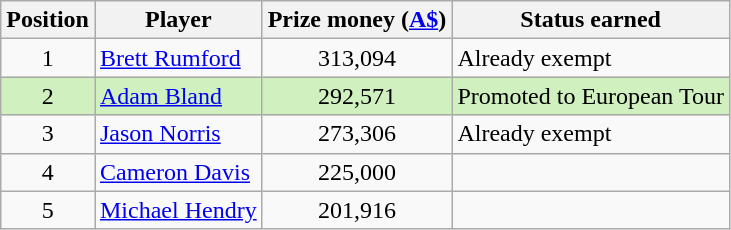<table class="wikitable">
<tr>
<th>Position</th>
<th>Player</th>
<th>Prize money (<a href='#'>A$</a>)</th>
<th>Status earned</th>
</tr>
<tr>
<td align=center>1</td>
<td> <a href='#'>Brett Rumford</a></td>
<td align=center>313,094</td>
<td>Already exempt</td>
</tr>
<tr style="background:#D0F0C0;">
<td align=center>2</td>
<td> <a href='#'>Adam Bland</a></td>
<td align=center>292,571</td>
<td>Promoted to European Tour</td>
</tr>
<tr>
<td align=center>3</td>
<td> <a href='#'>Jason Norris</a></td>
<td align=center>273,306</td>
<td>Already exempt</td>
</tr>
<tr>
<td align=center>4</td>
<td> <a href='#'>Cameron Davis</a></td>
<td align=center>225,000</td>
<td></td>
</tr>
<tr>
<td align=center>5</td>
<td> <a href='#'>Michael Hendry</a></td>
<td align=center>201,916</td>
<td></td>
</tr>
</table>
